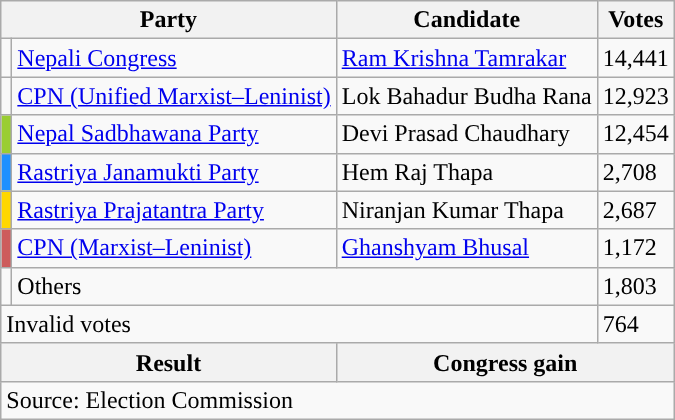<table class="wikitable">
<tr>
<th colspan="2">Party</th>
<th>Candidate</th>
<th>Votes</th>
</tr>
<tr>
<td style="background-color:"></td>
<td><a href='#'>Nepali Congress</a></td>
<td><a href='#'>Ram Krishna Tamrakar</a></td>
<td>14,441</td>
</tr>
<tr>
<td style="background-color:"></td>
<td><a href='#'>CPN (Unified Marxist–Leninist)</a></td>
<td>Lok Bahadur Budha Rana</td>
<td>12,923</td>
</tr>
<tr>
<td style="background-color:yellowgreen"></td>
<td><a href='#'>Nepal Sadbhawana Party</a></td>
<td>Devi Prasad Chaudhary</td>
<td>12,454</td>
</tr>
<tr>
<td style="background-color:dodgerblue"></td>
<td><a href='#'>Rastriya Janamukti Party</a></td>
<td>Hem Raj Thapa</td>
<td>2,708</td>
</tr>
<tr>
<td style="background-color:gold"></td>
<td><a href='#'>Rastriya Prajatantra Party</a></td>
<td>Niranjan Kumar Thapa</td>
<td>2,687</td>
</tr>
<tr>
<td style="background-color:indianred"></td>
<td><a href='#'>CPN (Marxist–Leninist)</a></td>
<td><a href='#'>Ghanshyam Bhusal</a></td>
<td>1,172</td>
</tr>
<tr>
<td></td>
<td colspan="2">Others</td>
<td>1,803</td>
</tr>
<tr>
<td colspan="3">Invalid votes</td>
<td>764</td>
</tr>
<tr>
<th colspan="2">Result</th>
<th colspan="2">Congress gain</th>
</tr>
<tr>
<td colspan="4">Source: Election Commission</td>
</tr>
</table>
